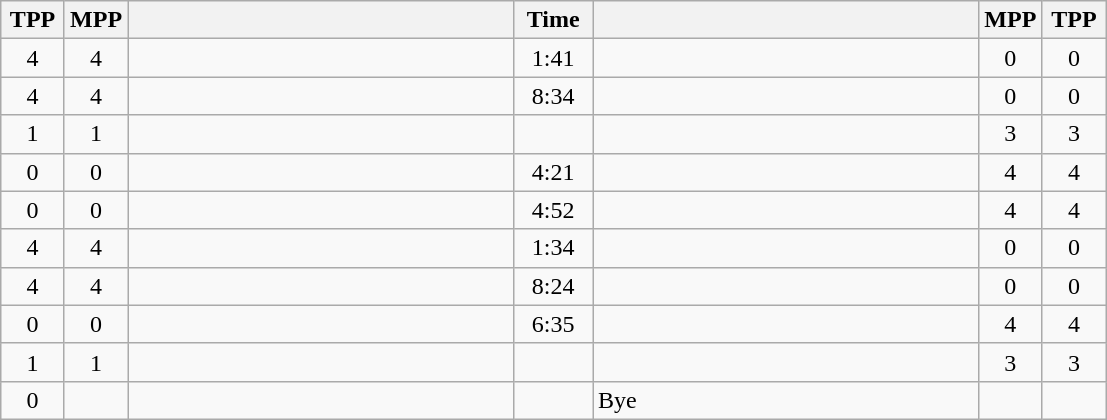<table class="wikitable" style="text-align: center;" |>
<tr>
<th width="35">TPP</th>
<th width="35">MPP</th>
<th width="250"></th>
<th width="45">Time</th>
<th width="250"></th>
<th width="35">MPP</th>
<th width="35">TPP</th>
</tr>
<tr>
<td>4</td>
<td>4</td>
<td style="text-align:left;"></td>
<td>1:41</td>
<td style="text-align:left;"><strong></strong></td>
<td>0</td>
<td>0</td>
</tr>
<tr>
<td>4</td>
<td>4</td>
<td style="text-align:left;"></td>
<td>8:34</td>
<td style="text-align:left;"><strong></strong></td>
<td>0</td>
<td>0</td>
</tr>
<tr>
<td>1</td>
<td>1</td>
<td style="text-align:left;"><strong></strong></td>
<td></td>
<td style="text-align:left;"></td>
<td>3</td>
<td>3</td>
</tr>
<tr>
<td>0</td>
<td>0</td>
<td style="text-align:left;"><strong></strong></td>
<td>4:21</td>
<td style="text-align:left;"></td>
<td>4</td>
<td>4</td>
</tr>
<tr>
<td>0</td>
<td>0</td>
<td style="text-align:left;"><strong></strong></td>
<td>4:52</td>
<td style="text-align:left;"></td>
<td>4</td>
<td>4</td>
</tr>
<tr>
<td>4</td>
<td>4</td>
<td style="text-align:left;"></td>
<td>1:34</td>
<td style="text-align:left;"><strong></strong></td>
<td>0</td>
<td>0</td>
</tr>
<tr>
<td>4</td>
<td>4</td>
<td style="text-align:left;"></td>
<td>8:24</td>
<td style="text-align:left;"><strong></strong></td>
<td>0</td>
<td>0</td>
</tr>
<tr>
<td>0</td>
<td>0</td>
<td style="text-align:left;"><strong></strong></td>
<td>6:35</td>
<td style="text-align:left;"></td>
<td>4</td>
<td>4</td>
</tr>
<tr>
<td>1</td>
<td>1</td>
<td style="text-align:left;"><strong></strong></td>
<td></td>
<td style="text-align:left;"></td>
<td>3</td>
<td>3</td>
</tr>
<tr>
<td>0</td>
<td></td>
<td style="text-align:left;"><strong></strong></td>
<td></td>
<td style="text-align:left;">Bye</td>
<td></td>
<td></td>
</tr>
</table>
